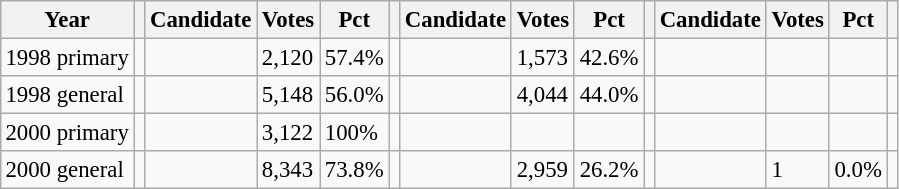<table class="wikitable" style="margin:0.5em ; font-size:95%">
<tr>
<th>Year</th>
<th></th>
<th>Candidate</th>
<th>Votes</th>
<th>Pct</th>
<th></th>
<th>Candidate</th>
<th>Votes</th>
<th>Pct</th>
<th></th>
<th>Candidate</th>
<th>Votes</th>
<th>Pct</th>
<th></th>
</tr>
<tr>
<td>1998 primary</td>
<td></td>
<td></td>
<td>2,120</td>
<td>57.4%</td>
<td></td>
<td></td>
<td>1,573</td>
<td>42.6%</td>
<td></td>
<td></td>
<td></td>
<td></td>
<td></td>
</tr>
<tr>
<td>1998 general</td>
<td></td>
<td></td>
<td>5,148</td>
<td>56.0%</td>
<td></td>
<td></td>
<td>4,044</td>
<td>44.0%</td>
<td></td>
<td></td>
<td></td>
<td></td>
<td></td>
</tr>
<tr>
<td>2000 primary</td>
<td></td>
<td></td>
<td>3,122</td>
<td>100%</td>
<td></td>
<td></td>
<td></td>
<td></td>
<td></td>
<td></td>
<td></td>
<td></td>
<td></td>
</tr>
<tr>
<td>2000 general</td>
<td></td>
<td></td>
<td>8,343</td>
<td>73.8%</td>
<td></td>
<td></td>
<td>2,959</td>
<td>26.2%</td>
<td></td>
<td></td>
<td>1</td>
<td>0.0%</td>
<td></td>
</tr>
</table>
